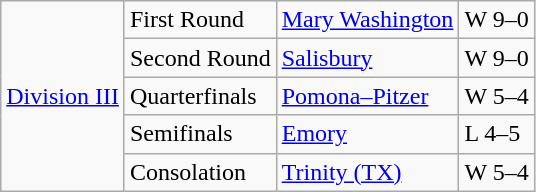<table class="wikitable">
<tr>
<td rowspan="5"><a href='#'>Division III</a></td>
<td>First Round</td>
<td><a href='#'>Mary Washington</a></td>
<td>W 9–0</td>
</tr>
<tr>
<td>Second Round</td>
<td><a href='#'>Salisbury</a></td>
<td>W 9–0</td>
</tr>
<tr>
<td>Quarterfinals</td>
<td><a href='#'>Pomona–Pitzer</a></td>
<td>W 5–4</td>
</tr>
<tr>
<td>Semifinals</td>
<td><a href='#'>Emory</a></td>
<td>L 4–5</td>
</tr>
<tr>
<td>Consolation</td>
<td><a href='#'>Trinity (TX)</a></td>
<td>W 5–4</td>
</tr>
</table>
